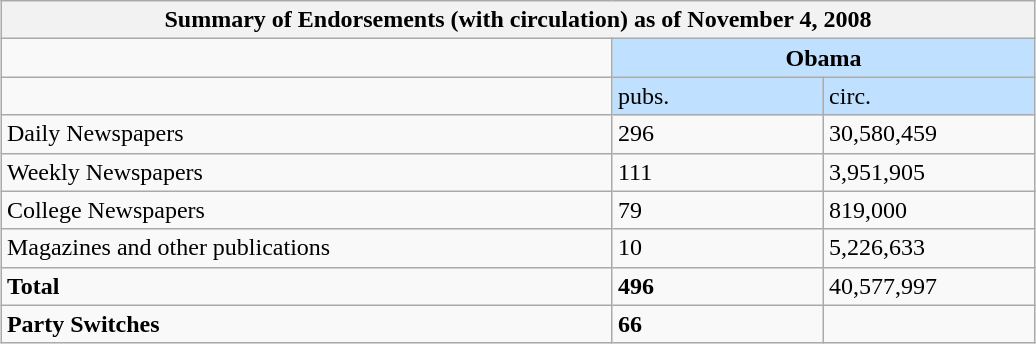<table class="wikitable" style="margin:0.5em auto;">
<tr>
<th colspan="4" style="text-align:center;">Summary of Endorsements (with circulation) as of November 4, 2008</th>
</tr>
<tr>
<td style="width:300pt;"></td>
<td colspan="2" style="text-align:center; background:#c0e0ff;"><strong>Obama</strong></td>
</tr>
<tr>
<td style="width:300pt;"></td>
<td style="width:100pt; background:#c0e0ff;">pubs.</td>
<td style="width:100pt; background:#c0e0ff;">circ.</td>
</tr>
<tr>
<td>Daily Newspapers</td>
<td>296</td>
<td>30,580,459</td>
</tr>
<tr>
<td>Weekly Newspapers</td>
<td>111</td>
<td>3,951,905</td>
</tr>
<tr>
<td>College Newspapers</td>
<td>79</td>
<td>819,000</td>
</tr>
<tr>
<td>Magazines and other publications</td>
<td>10</td>
<td>5,226,633</td>
</tr>
<tr>
<td><strong>Total</strong></td>
<td><strong>496</strong></td>
<td>40,577,997</td>
</tr>
<tr>
<td><strong>Party Switches</strong></td>
<td><strong>66</strong></td>
<td></td>
</tr>
</table>
